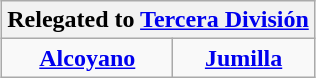<table class="wikitable" style="text-align: center; margin: 0 auto;">
<tr>
<th colspan="2">Relegated to <a href='#'>Tercera División</a></th>
</tr>
<tr>
<td><strong><a href='#'>Alcoyano</a></strong><br></td>
<td><strong><a href='#'>Jumilla</a></strong><br></td>
</tr>
</table>
